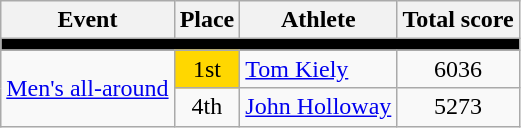<table class=wikitable>
<tr>
<th>Event</th>
<th>Place</th>
<th>Athlete</th>
<th>Total score</th>
</tr>
<tr bgcolor=black>
<td colspan=4></td>
</tr>
<tr align=center>
<td rowspan=2><a href='#'>Men's all-around</a></td>
<td bgcolor=gold>1st</td>
<td align=left><a href='#'>Tom Kiely</a></td>
<td>6036</td>
</tr>
<tr align=center>
<td>4th</td>
<td align=left><a href='#'>John Holloway</a></td>
<td>5273</td>
</tr>
</table>
